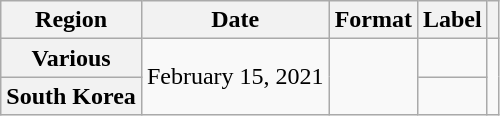<table class="wikitable plainrowheaders">
<tr>
<th scope="col">Region</th>
<th scope="col">Date</th>
<th scope="col">Format</th>
<th scope="col">Label</th>
<th scope="col"></th>
</tr>
<tr>
<th scope="row">Various</th>
<td rowspan="2">February 15, 2021</td>
<td rowspan="2"></td>
<td></td>
<td rowspan="2" style="text-align:center"></td>
</tr>
<tr>
<th scope="row">South Korea</th>
<td></td>
</tr>
</table>
